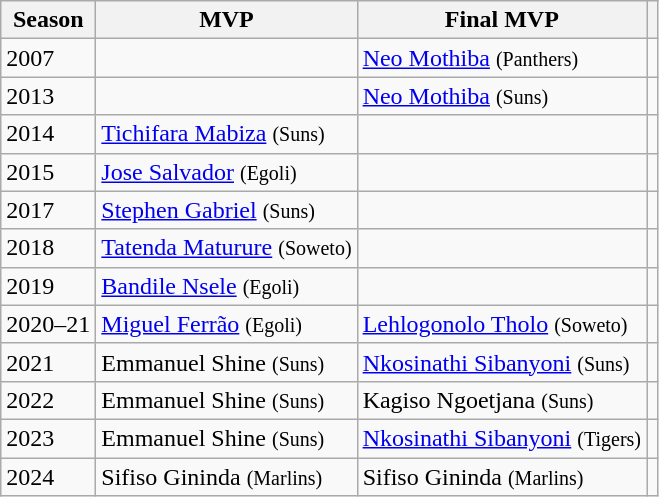<table class="wikitable">
<tr>
<th>Season</th>
<th>MVP</th>
<th>Final MVP</th>
<th></th>
</tr>
<tr>
<td>2007</td>
<td></td>
<td><a href='#'>Neo Mothiba</a> <small>(Panthers)</small></td>
<td></td>
</tr>
<tr>
<td>2013</td>
<td></td>
<td><a href='#'>Neo Mothiba</a> <small>(Suns)</small></td>
<td></td>
</tr>
<tr>
<td>2014</td>
<td> <a href='#'>Tichifara Mabiza</a> <small>(Suns)</small></td>
<td></td>
<td></td>
</tr>
<tr>
<td>2015</td>
<td> <a href='#'>Jose Salvador</a> <small>(Egoli)</small></td>
<td></td>
<td></td>
</tr>
<tr>
<td>2017</td>
<td> <a href='#'>Stephen Gabriel</a> <small>(Suns)</small></td>
<td></td>
<td align="center"></td>
</tr>
<tr>
<td>2018</td>
<td> <a href='#'>Tatenda Maturure</a> <small>(Soweto)</small></td>
<td></td>
<td></td>
</tr>
<tr>
<td>2019</td>
<td> <a href='#'>Bandile Nsele</a> <small>(Egoli)</small></td>
<td></td>
<td align="center"></td>
</tr>
<tr>
<td>2020–21</td>
<td> <a href='#'>Miguel Ferrão</a> <small>(Egoli)</small></td>
<td> <a href='#'>Lehlogonolo Tholo</a> <small>(Soweto)</small></td>
<td align="center"></td>
</tr>
<tr>
<td>2021</td>
<td> Emmanuel Shine <small>(Suns)</small></td>
<td> <a href='#'>Nkosinathi Sibanyoni</a> <small>(Suns)</small></td>
<td align=center></td>
</tr>
<tr>
<td>2022</td>
<td> Emmanuel Shine <small>(Suns)</small></td>
<td> Kagiso Ngoetjana <small>(Suns)</small></td>
<td align=center></td>
</tr>
<tr>
<td>2023</td>
<td> Emmanuel Shine <small>(Suns)</small></td>
<td> <a href='#'>Nkosinathi Sibanyoni</a> <small>(Tigers)</small></td>
<td align=center></td>
</tr>
<tr>
<td>2024</td>
<td> Sifiso Gininda <small>(Marlins)</small></td>
<td> Sifiso Gininda <small>(Marlins)</small></td>
<td></td>
</tr>
</table>
